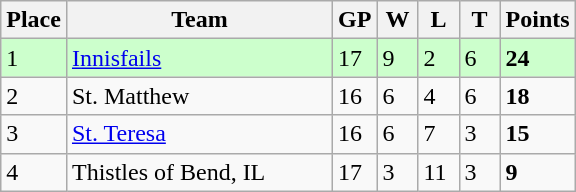<table class="wikitable">
<tr>
<th>Place</th>
<th width="170">Team</th>
<th width="20">GP</th>
<th width="20">W</th>
<th width="20">L</th>
<th width="20">T</th>
<th>Points</th>
</tr>
<tr bgcolor=#ccffcc>
<td>1</td>
<td><a href='#'>Innisfails</a></td>
<td>17</td>
<td>9</td>
<td>2</td>
<td>6</td>
<td><strong>24</strong></td>
</tr>
<tr>
<td>2</td>
<td>St. Matthew</td>
<td>16</td>
<td>6</td>
<td>4</td>
<td>6</td>
<td><strong>18</strong></td>
</tr>
<tr>
<td>3</td>
<td><a href='#'>St. Teresa</a></td>
<td>16</td>
<td>6</td>
<td>7</td>
<td>3</td>
<td><strong>15</strong></td>
</tr>
<tr>
<td>4</td>
<td>Thistles of Bend, IL</td>
<td>17</td>
<td>3</td>
<td>11</td>
<td>3</td>
<td><strong>9</strong></td>
</tr>
</table>
